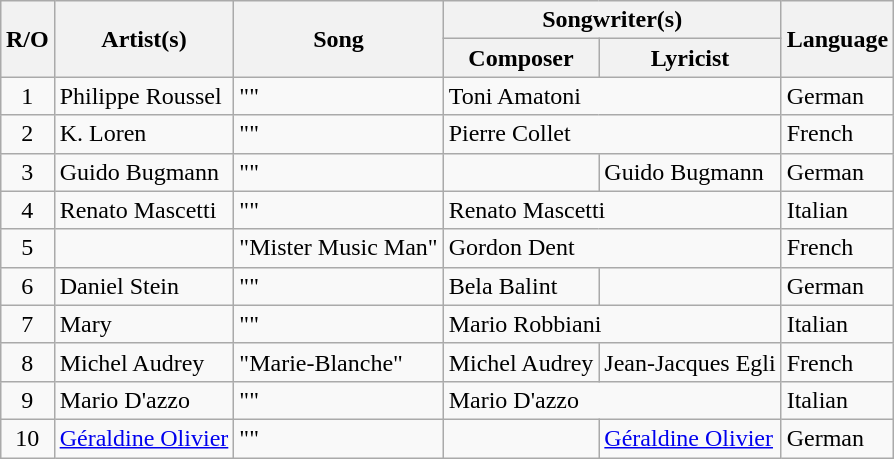<table class="sortable wikitable" style="margin: 1em auto 1em auto; text-align:left">
<tr>
<th rowspan="2">R/O</th>
<th rowspan="2">Artist(s)</th>
<th rowspan="2">Song</th>
<th colspan="2">Songwriter(s)</th>
<th rowspan="2">Language</th>
</tr>
<tr>
<th>Composer</th>
<th>Lyricist</th>
</tr>
<tr>
<td align="center">1</td>
<td>Philippe Roussel</td>
<td>""</td>
<td colspan="2">Toni Amatoni</td>
<td>German</td>
</tr>
<tr>
<td align="center">2</td>
<td>K. Loren</td>
<td>""</td>
<td colspan="2">Pierre Collet</td>
<td>French</td>
</tr>
<tr>
<td align="center">3</td>
<td>Guido Bugmann</td>
<td>""</td>
<td></td>
<td>Guido Bugmann</td>
<td>German</td>
</tr>
<tr>
<td align="center">4</td>
<td>Renato Mascetti</td>
<td>""</td>
<td colspan="2">Renato Mascetti</td>
<td>Italian</td>
</tr>
<tr>
<td align="center">5</td>
<td></td>
<td>"Mister Music Man"</td>
<td colspan="2">Gordon Dent</td>
<td>French</td>
</tr>
<tr>
<td align="center">6</td>
<td>Daniel Stein</td>
<td>""</td>
<td>Bela Balint</td>
<td></td>
<td>German</td>
</tr>
<tr>
<td align="center">7</td>
<td>Mary</td>
<td>""</td>
<td colspan="2">Mario Robbiani</td>
<td>Italian</td>
</tr>
<tr>
<td align="center">8</td>
<td>Michel Audrey</td>
<td>"Marie-Blanche"</td>
<td>Michel Audrey</td>
<td>Jean-Jacques Egli</td>
<td>French</td>
</tr>
<tr>
<td align="center">9</td>
<td>Mario D'azzo</td>
<td>""</td>
<td colspan="2">Mario D'azzo</td>
<td>Italian</td>
</tr>
<tr>
<td align="center">10</td>
<td><a href='#'>Géraldine Olivier</a></td>
<td>""</td>
<td></td>
<td><a href='#'>Géraldine Olivier</a></td>
<td>German</td>
</tr>
</table>
